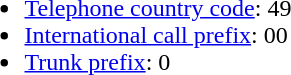<table>
<tr>
<td><br><ul><li><a href='#'>Telephone country code</a>: 49</li><li><a href='#'>International call prefix</a>: 00</li><li><a href='#'>Trunk prefix</a>: 0</li></ul></td>
</tr>
</table>
